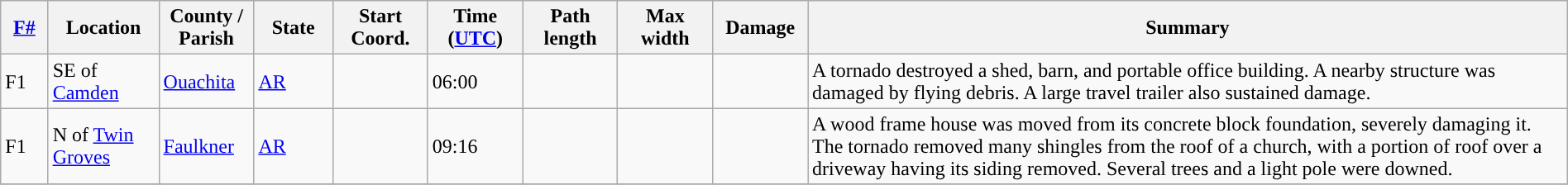<table class="wikitable sortable" style="width:100%;">
<tr>
<th scope="col"  style="width:3%; text-align:center;"><a href='#'>F#</a></th>
<th scope="col"  style="width:7%; text-align:center;" class="unsortable">Location</th>
<th scope="col"  style="width:6%; text-align:center;" class="unsortable">County / Parish</th>
<th scope="col"  style="width:5%; text-align:center;">State</th>
<th scope="col"  style="width:6%; text-align:center;">Start Coord.</th>
<th scope="col"  style="width:6%; text-align:center;">Time (<a href='#'>UTC</a>)</th>
<th scope="col"  style="width:6%; text-align:center;">Path length</th>
<th scope="col"  style="width:6%; text-align:center;">Max width</th>
<th scope="col"  style="width:6%; text-align:center;">Damage</th>
<th scope="col" class="unsortable" style="width:48%; text-align:center;">Summary</th>
</tr>
<tr>
<td>F1</td>
<td>SE of <a href='#'>Camden</a></td>
<td><a href='#'>Ouachita</a></td>
<td><a href='#'>AR</a></td>
<td></td>
<td>06:00</td>
<td></td>
<td></td>
<td></td>
<td>A tornado destroyed a shed, barn, and portable office building. A nearby structure was damaged by flying debris. A large travel trailer also sustained damage.</td>
</tr>
<tr>
<td>F1</td>
<td>N of <a href='#'>Twin Groves</a></td>
<td><a href='#'>Faulkner</a></td>
<td><a href='#'>AR</a></td>
<td></td>
<td>09:16</td>
<td></td>
<td></td>
<td></td>
<td>A wood frame house was moved from its concrete block foundation, severely damaging it. The tornado removed many shingles from the roof of a church, with a portion of roof over a driveway having its siding removed. Several trees and a light pole were downed.</td>
</tr>
<tr>
</tr>
</table>
